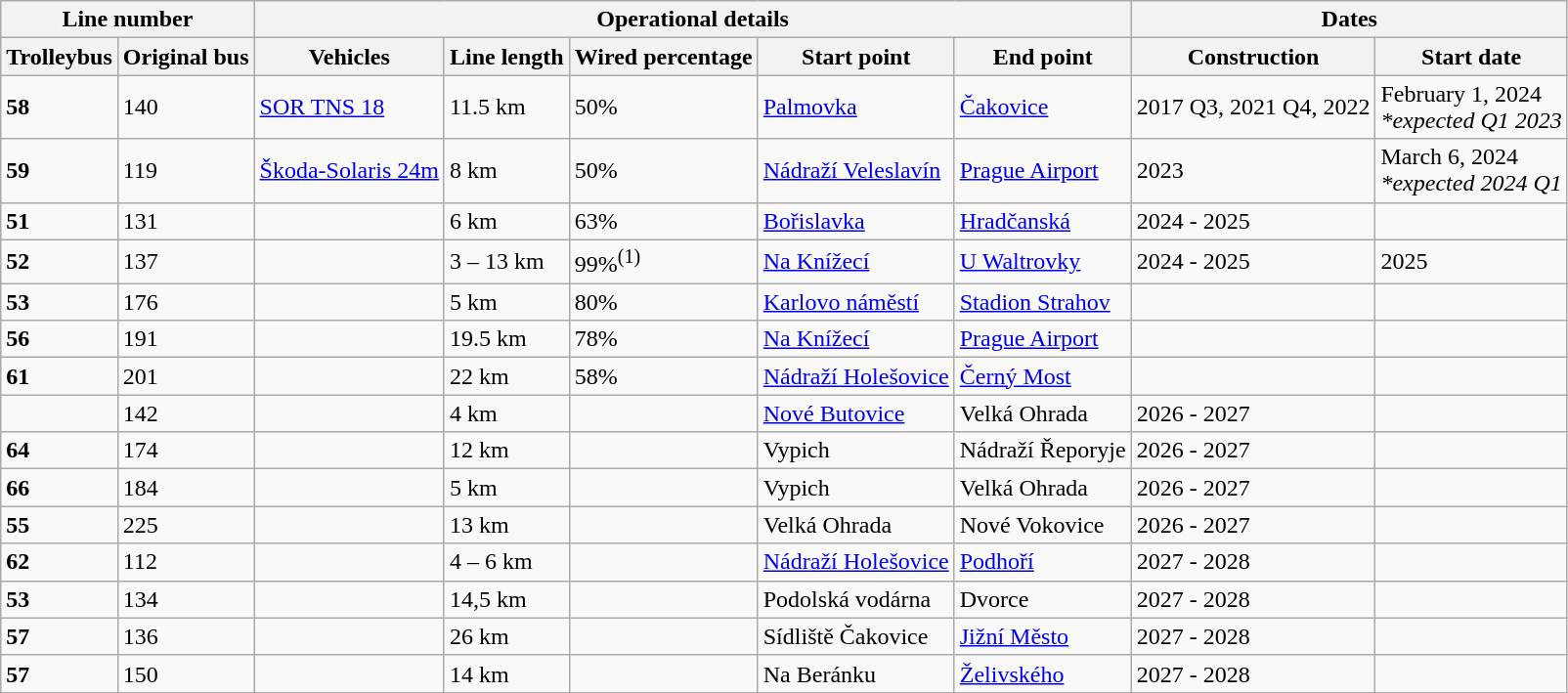<table class="wikitable sortable">
<tr>
<th colspan="2">Line number</th>
<th colspan="5">Operational details</th>
<th colspan="2">Dates</th>
</tr>
<tr>
<th>Trolleybus</th>
<th>Original bus</th>
<th>Vehicles</th>
<th>Line length</th>
<th>Wired percentage</th>
<th>Start point</th>
<th>End point</th>
<th>Construction</th>
<th>Start date</th>
</tr>
<tr>
<td><strong>58</strong></td>
<td>140</td>
<td><a href='#'>SOR TNS 18</a></td>
<td>11.5 km</td>
<td>50%</td>
<td><a href='#'>Palmovka</a></td>
<td><a href='#'>Čakovice</a></td>
<td>2017 Q3, 2021 Q4, 2022</td>
<td>February 1, 2024<br><em>*expected Q1 2023</em></td>
</tr>
<tr>
<td><strong>59</strong></td>
<td>119</td>
<td><a href='#'>Škoda-Solaris 24m</a></td>
<td>8 km</td>
<td>50%</td>
<td><a href='#'>Nádraží Veleslavín</a></td>
<td><a href='#'>Prague Airport</a></td>
<td>2023</td>
<td>March 6, 2024<br><em>*expected 2024 Q1</em></td>
</tr>
<tr>
<td><strong>51</strong></td>
<td>131</td>
<td></td>
<td>6 km</td>
<td>63%</td>
<td><a href='#'>Bořislavka</a></td>
<td><a href='#'>Hradčanská</a></td>
<td>2024 - 2025</td>
<td></td>
</tr>
<tr>
<td><strong>52</strong></td>
<td>137</td>
<td></td>
<td>3 – 13 km</td>
<td>99%<sup>(1)</sup></td>
<td><a href='#'>Na Knížecí</a></td>
<td><a href='#'>U Waltrovky</a></td>
<td>2024 - 2025</td>
<td>2025</td>
</tr>
<tr>
<td><strong>53</strong></td>
<td>176</td>
<td></td>
<td>5 km</td>
<td>80%</td>
<td><a href='#'>Karlovo náměstí</a></td>
<td><a href='#'>Stadion Strahov</a></td>
<td></td>
<td></td>
</tr>
<tr>
<td><strong>56</strong></td>
<td>191</td>
<td></td>
<td>19.5 km</td>
<td>78%</td>
<td><a href='#'>Na Knížecí</a></td>
<td><a href='#'>Prague Airport</a></td>
<td></td>
<td></td>
</tr>
<tr>
<td><strong>61</strong></td>
<td>201</td>
<td></td>
<td>22 km</td>
<td>58%</td>
<td><a href='#'>Nádraží Holešovice</a></td>
<td><a href='#'>Černý Most</a></td>
<td></td>
<td></td>
</tr>
<tr>
<td></td>
<td>142</td>
<td></td>
<td>4 km</td>
<td></td>
<td><a href='#'>Nové Butovice</a></td>
<td>Velká Ohrada</td>
<td>2026 - 2027</td>
<td></td>
</tr>
<tr>
<td><strong>64</strong></td>
<td>174</td>
<td></td>
<td>12 km</td>
<td></td>
<td>Vypich</td>
<td>Nádraží Řeporyje</td>
<td>2026 - 2027</td>
<td></td>
</tr>
<tr>
<td><strong>66</strong></td>
<td>184</td>
<td></td>
<td>5 km</td>
<td></td>
<td>Vypich</td>
<td>Velká Ohrada</td>
<td>2026 - 2027</td>
<td></td>
</tr>
<tr>
<td><strong>55</strong></td>
<td>225</td>
<td></td>
<td>13 km</td>
<td></td>
<td>Velká Ohrada</td>
<td>Nové Vokovice</td>
<td>2026 - 2027</td>
<td></td>
</tr>
<tr>
<td><strong>62</strong></td>
<td>112</td>
<td></td>
<td>4 – 6 km</td>
<td></td>
<td><a href='#'>Nádraží Holešovice</a></td>
<td><a href='#'>Podhoří</a></td>
<td>2027 - 2028</td>
<td></td>
</tr>
<tr>
<td><strong>53</strong></td>
<td>134</td>
<td></td>
<td>14,5 km</td>
<td></td>
<td>Podolská vodárna</td>
<td>Dvorce</td>
<td>2027 - 2028</td>
<td></td>
</tr>
<tr>
<td><strong>57</strong></td>
<td>136</td>
<td></td>
<td>26 km</td>
<td></td>
<td>Sídliště Čakovice</td>
<td><a href='#'>Jižní Město</a></td>
<td>2027 - 2028</td>
<td></td>
</tr>
<tr>
<td><strong>57</strong></td>
<td>150</td>
<td></td>
<td>14 km</td>
<td></td>
<td>Na Beránku</td>
<td><a href='#'>Želivského</a></td>
<td>2027 - 2028</td>
<td></td>
</tr>
</table>
